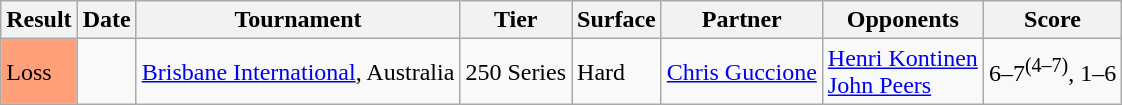<table class="sortable wikitable">
<tr>
<th>Result</th>
<th>Date</th>
<th>Tournament</th>
<th>Tier</th>
<th>Surface</th>
<th>Partner</th>
<th>Opponents</th>
<th class="unsortable">Score</th>
</tr>
<tr>
<td style="background:#ffa07a;">Loss</td>
<td><a href='#'></a></td>
<td><a href='#'>Brisbane International</a>, Australia</td>
<td>250 Series</td>
<td>Hard</td>
<td> <a href='#'>Chris Guccione</a></td>
<td> <a href='#'>Henri Kontinen</a><br>  <a href='#'>John Peers</a></td>
<td>6–7<sup>(4–7)</sup>, 1–6</td>
</tr>
</table>
